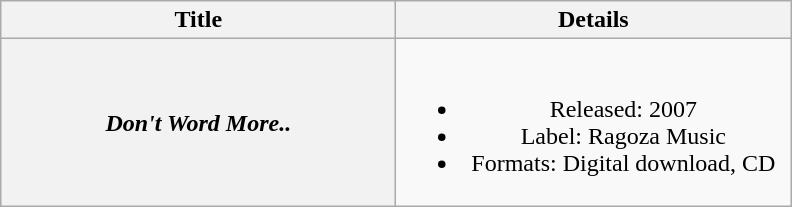<table class="wikitable plainrowheaders" style="text-align:center;">
<tr>
<th scope="col" style="width:16em;">Title</th>
<th scope="col" style="width:16em;">Details</th>
</tr>
<tr>
<th scope="row"><em>Don't Word More..</em></th>
<td><br><ul><li>Released: 2007</li><li>Label: Ragoza Music</li><li>Formats: Digital download, CD</li></ul></td>
</tr>
</table>
